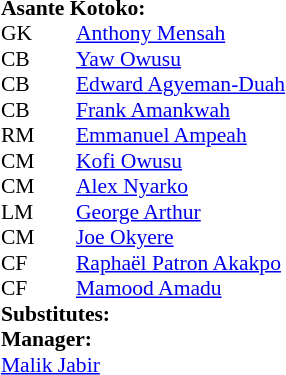<table style="font-size: 90%" cellspacing="0" cellpadding="0" align=center>
<tr>
<td colspan=4><strong>Asante Kotoko:</strong></td>
</tr>
<tr>
<th width=25></th>
<th width=25></th>
</tr>
<tr>
<td>GK</td>
<td><strong> </strong></td>
<td> <a href='#'>Anthony Mensah</a></td>
</tr>
<tr>
<td>CB</td>
<td><strong> </strong></td>
<td> <a href='#'>Yaw Owusu</a></td>
</tr>
<tr>
<td>CB</td>
<td><strong> </strong></td>
<td> <a href='#'>Edward Agyeman-Duah</a></td>
</tr>
<tr>
<td>CB</td>
<td><strong> </strong></td>
<td> <a href='#'>Frank Amankwah</a></td>
</tr>
<tr>
<td>RM</td>
<td><strong> </strong></td>
<td> <a href='#'>Emmanuel Ampeah</a></td>
</tr>
<tr>
<td>CM</td>
<td><strong> </strong></td>
<td> <a href='#'>Kofi Owusu</a></td>
</tr>
<tr>
<td>CM</td>
<td><strong> </strong></td>
<td> <a href='#'>Alex Nyarko</a></td>
</tr>
<tr>
<td>LM</td>
<td><strong> </strong></td>
<td> <a href='#'>George Arthur</a></td>
</tr>
<tr>
<td>CM</td>
<td><strong> </strong></td>
<td> <a href='#'>Joe Okyere</a></td>
</tr>
<tr>
<td>CF</td>
<td><strong> </strong></td>
<td> <a href='#'>Raphaël Patron Akakpo</a></td>
</tr>
<tr>
<td>CF</td>
<td><strong> </strong></td>
<td> <a href='#'>Mamood Amadu</a></td>
</tr>
<tr>
<td colspan=3><strong>Substitutes:</strong></td>
</tr>
<tr>
<td colspan=3><strong>Manager:</strong></td>
</tr>
<tr>
<td colspan=3><a href='#'>Malik Jabir</a></td>
</tr>
<tr>
<td colspan=4></td>
</tr>
</table>
